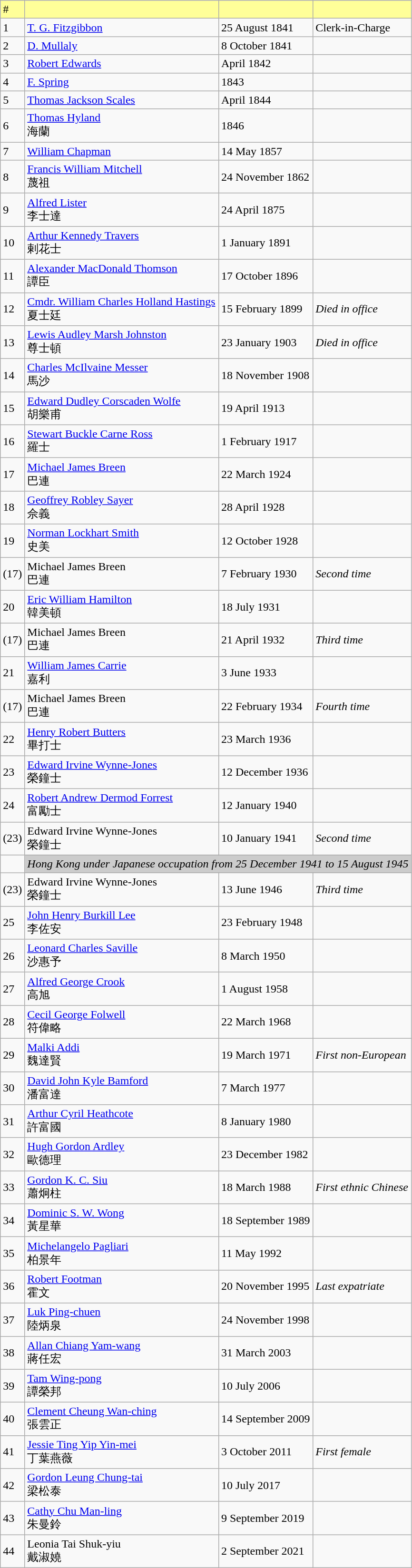<table class=wikitable>
<tr ---- bgcolor="#FFFF99">
<td>#</td>
<td></td>
<td></td>
<td></td>
</tr>
<tr ---->
<td>1</td>
<td><a href='#'>T. G. Fitzgibbon</a></td>
<td>25 August 1841</td>
<td>Clerk-in-Charge</td>
</tr>
<tr ---->
<td>2</td>
<td><a href='#'>D. Mullaly</a></td>
<td>8 October 1841</td>
<td></td>
</tr>
<tr ---->
<td>3</td>
<td><a href='#'>Robert Edwards</a></td>
<td>April 1842</td>
<td></td>
</tr>
<tr ---->
<td>4</td>
<td><a href='#'>F. Spring</a></td>
<td>1843</td>
<td></td>
</tr>
<tr ---->
<td>5</td>
<td><a href='#'>Thomas Jackson Scales</a></td>
<td>April 1844</td>
<td></td>
</tr>
<tr ---->
<td>6</td>
<td><a href='#'>Thomas Hyland</a><br>海蘭</td>
<td>1846</td>
<td></td>
</tr>
<tr ---->
<td>7</td>
<td><a href='#'>William Chapman</a></td>
<td>14 May 1857</td>
<td></td>
</tr>
<tr ---->
<td>8</td>
<td><a href='#'>Francis William Mitchell</a><br>蔑祖</td>
<td>24 November 1862</td>
<td></td>
</tr>
<tr ---->
<td>9</td>
<td><a href='#'>Alfred Lister</a><br>李士達</td>
<td>24 April 1875</td>
<td></td>
</tr>
<tr ---->
<td>10</td>
<td><a href='#'>Arthur Kennedy Travers</a><br>剌花士</td>
<td>1 January 1891</td>
<td></td>
</tr>
<tr ---->
<td>11</td>
<td><a href='#'>Alexander MacDonald Thomson</a><br>譚臣</td>
<td>17 October 1896</td>
<td></td>
</tr>
<tr ---->
<td>12</td>
<td><a href='#'>Cmdr. William Charles Holland Hastings</a><br>夏士廷</td>
<td>15 February 1899</td>
<td><em>Died in office</em></td>
</tr>
<tr ---->
<td>13</td>
<td><a href='#'>Lewis Audley Marsh Johnston</a><br>尊士頓</td>
<td>23 January 1903</td>
<td><em>Died in office</em></td>
</tr>
<tr ---->
<td>14</td>
<td><a href='#'>Charles McIlvaine Messer</a><br>馬沙</td>
<td>18 November 1908</td>
<td></td>
</tr>
<tr ---->
<td>15</td>
<td><a href='#'>Edward Dudley Corscaden Wolfe</a><br>胡樂甫</td>
<td>19 April 1913</td>
<td></td>
</tr>
<tr ---->
<td>16</td>
<td><a href='#'>Stewart Buckle Carne Ross</a><br>羅士</td>
<td>1 February 1917</td>
<td></td>
</tr>
<tr ---->
<td>17</td>
<td><a href='#'>Michael James Breen</a><br>巴連</td>
<td>22 March 1924</td>
<td></td>
</tr>
<tr ---->
<td>18</td>
<td><a href='#'>Geoffrey Robley Sayer</a><br>佘義</td>
<td>28 April 1928</td>
<td></td>
</tr>
<tr ---->
<td>19</td>
<td><a href='#'>Norman Lockhart Smith</a><br>史美</td>
<td>12 October 1928</td>
<td></td>
</tr>
<tr ---->
<td>(17)</td>
<td>Michael James Breen<br>巴連</td>
<td>7 February 1930</td>
<td><em>Second time</em></td>
</tr>
<tr ---->
<td>20</td>
<td><a href='#'>Eric William Hamilton</a><br>韓美頓</td>
<td>18 July 1931</td>
<td></td>
</tr>
<tr ---->
<td>(17)</td>
<td>Michael James Breen<br>巴連</td>
<td>21 April 1932</td>
<td><em>Third time</em></td>
</tr>
<tr ---->
<td>21</td>
<td><a href='#'>William James Carrie</a><br>嘉利</td>
<td>3 June 1933</td>
<td></td>
</tr>
<tr ---->
<td>(17)</td>
<td>Michael James Breen<br>巴連</td>
<td>22 February 1934</td>
<td><em>Fourth time</em></td>
</tr>
<tr ---->
<td>22</td>
<td><a href='#'>Henry Robert Butters</a><br>畢打士</td>
<td>23 March 1936</td>
<td></td>
</tr>
<tr ---->
<td>23</td>
<td><a href='#'>Edward Irvine Wynne-Jones</a><br>榮鐘士</td>
<td>12 December 1936</td>
<td></td>
</tr>
<tr ---->
<td>24</td>
<td><a href='#'>Robert Andrew Dermod Forrest</a><br>富勵士</td>
<td>12 January 1940</td>
<td></td>
</tr>
<tr ---->
<td>(23)</td>
<td>Edward Irvine Wynne-Jones<br>榮鐘士</td>
<td>10 January 1941</td>
<td><em>Second time</em></td>
</tr>
<tr>
<td></td>
<td colspan=3 align="center" bgcolor="#CCCCCC"><em>Hong Kong under Japanese occupation from 25 December 1941 to 15 August 1945</em></td>
</tr>
<tr>
<td>(23)</td>
<td>Edward Irvine Wynne-Jones<br>榮鐘士</td>
<td>13 June 1946</td>
<td><em>Third time</em></td>
</tr>
<tr ---->
<td>25</td>
<td><a href='#'>John Henry Burkill Lee</a><br>李佐安</td>
<td>23 February 1948</td>
<td></td>
</tr>
<tr ---->
<td>26</td>
<td><a href='#'>Leonard Charles Saville</a><br>沙惠予</td>
<td>8 March 1950</td>
<td></td>
</tr>
<tr ---->
<td>27</td>
<td><a href='#'>Alfred George Crook</a><br>高旭</td>
<td>1 August 1958</td>
<td></td>
</tr>
<tr ---->
<td>28</td>
<td><a href='#'>Cecil George Folwell</a><br>符偉略</td>
<td>22 March 1968</td>
<td></td>
</tr>
<tr ---->
<td>29</td>
<td><a href='#'>Malki Addi</a><br>魏達賢</td>
<td>19 March 1971</td>
<td><em>First non-European</em></td>
</tr>
<tr ---->
<td>30</td>
<td><a href='#'>David John Kyle Bamford</a><br>潘富達</td>
<td>7 March 1977</td>
<td></td>
</tr>
<tr ---->
<td>31</td>
<td><a href='#'>Arthur Cyril Heathcote</a><br>許富國</td>
<td>8 January 1980</td>
<td></td>
</tr>
<tr ---->
<td>32</td>
<td><a href='#'>Hugh Gordon Ardley</a><br>歐德理</td>
<td>23 December 1982</td>
<td></td>
</tr>
<tr ---->
<td>33</td>
<td><a href='#'>Gordon K. C. Siu</a><br>蕭炯柱</td>
<td>18 March 1988</td>
<td><em>First ethnic Chinese</em></td>
</tr>
<tr ---->
<td>34</td>
<td><a href='#'>Dominic S. W. Wong</a><br>黃星華</td>
<td>18 September 1989</td>
<td></td>
</tr>
<tr ---->
<td>35</td>
<td><a href='#'>Michelangelo Pagliari</a><br>柏景年</td>
<td>11 May 1992</td>
<td></td>
</tr>
<tr ---->
<td>36</td>
<td><a href='#'>Robert Footman</a><br>霍文</td>
<td>20 November 1995</td>
<td><em>Last expatriate</em></td>
</tr>
<tr ---->
<td>37</td>
<td><a href='#'>Luk Ping-chuen</a><br>陸炳泉</td>
<td>24 November 1998</td>
<td></td>
</tr>
<tr ---->
<td>38</td>
<td><a href='#'>Allan Chiang Yam-wang</a><br>蔣任宏</td>
<td>31 March 2003</td>
<td></td>
</tr>
<tr ---->
<td>39</td>
<td><a href='#'>Tam Wing-pong</a><br>譚榮邦</td>
<td>10 July 2006</td>
<td></td>
</tr>
<tr ---->
<td>40</td>
<td><a href='#'>Clement Cheung Wan-ching</a><br>張雲正</td>
<td>14 September 2009</td>
<td></td>
</tr>
<tr ---->
<td>41</td>
<td><a href='#'>Jessie Ting Yip Yin-mei</a><br>丁葉燕薇</td>
<td>3 October 2011</td>
<td><em>First female</em></td>
</tr>
<tr ---->
<td>42</td>
<td><a href='#'> Gordon Leung Chung-tai</a><br>梁松泰</td>
<td>10 July 2017</td>
<td></td>
</tr>
<tr ---->
<td>43</td>
<td><a href='#'>Cathy Chu Man-ling</a><br>朱曼鈴</td>
<td>9 September 2019</td>
<td></td>
</tr>
<tr>
<td>44</td>
<td>Leonia Tai Shuk-yiu<br>戴淑嬈</td>
<td>2 September 2021</td>
<td></td>
</tr>
</table>
